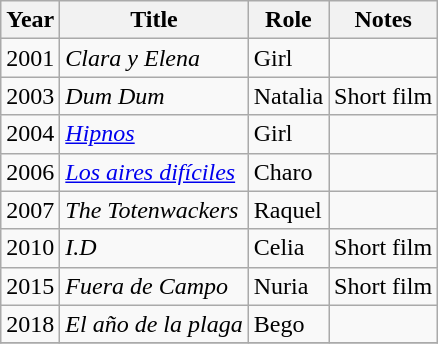<table class="wikitable sortable">
<tr>
<th>Year</th>
<th>Title</th>
<th>Role</th>
<th class="unsortable">Notes</th>
</tr>
<tr>
<td>2001</td>
<td><em>Clara y Elena</em></td>
<td>Girl</td>
<td></td>
</tr>
<tr>
<td>2003</td>
<td><em>Dum Dum</em></td>
<td>Natalia</td>
<td>Short film</td>
</tr>
<tr>
<td>2004</td>
<td><em><a href='#'>Hipnos</a></em></td>
<td>Girl</td>
<td></td>
</tr>
<tr>
<td>2006</td>
<td><em><a href='#'>Los aires difíciles</a></em></td>
<td>Charo</td>
<td></td>
</tr>
<tr>
<td>2007</td>
<td><em>The Totenwackers</em></td>
<td>Raquel</td>
<td></td>
</tr>
<tr>
<td>2010</td>
<td><em>I.D</em></td>
<td>Celia</td>
<td>Short film</td>
</tr>
<tr>
<td>2015</td>
<td><em>Fuera de Campo</em></td>
<td>Nuria</td>
<td>Short film</td>
</tr>
<tr>
<td>2018</td>
<td><em>El año de la plaga</em></td>
<td>Bego</td>
<td></td>
</tr>
<tr>
</tr>
</table>
